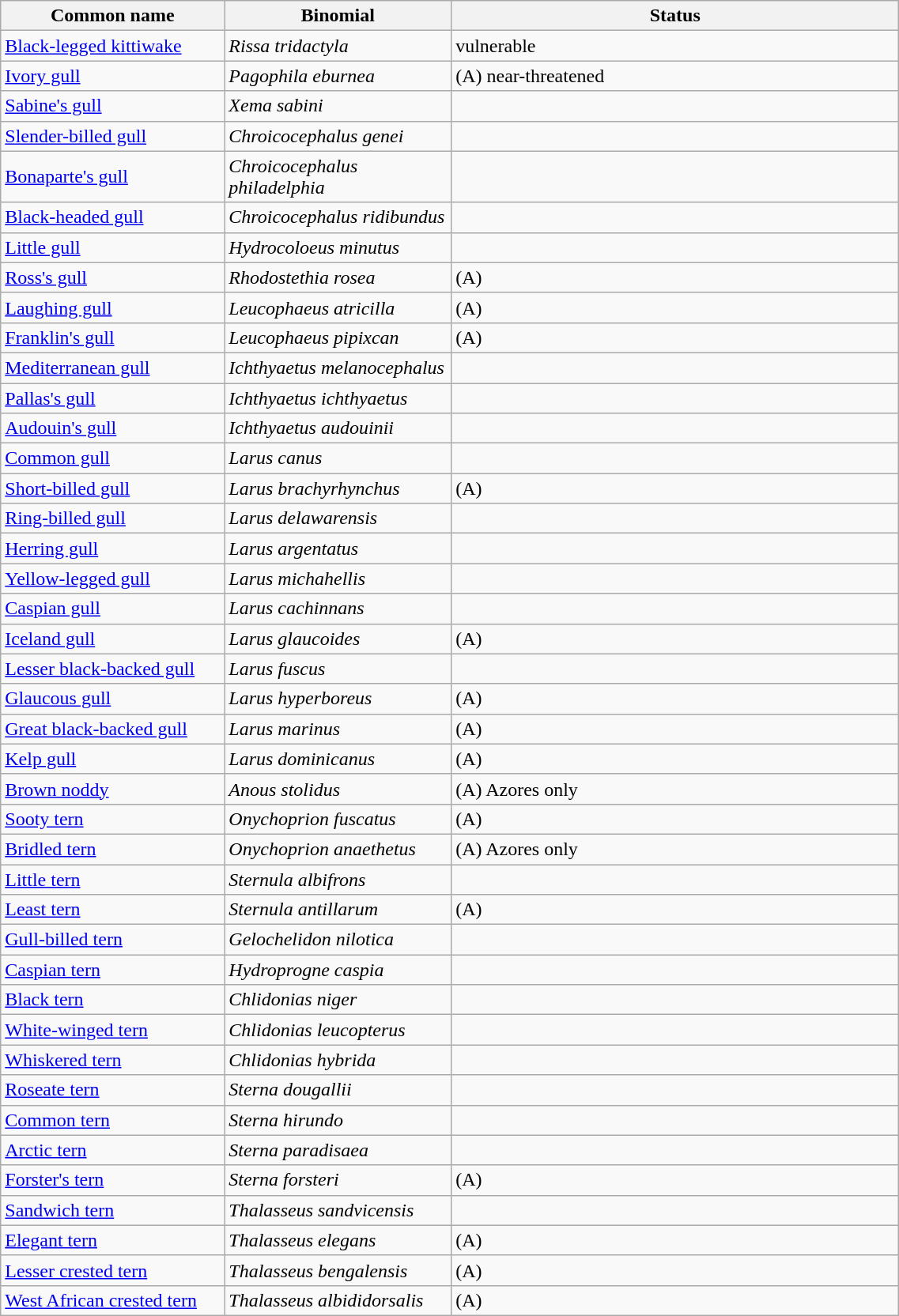<table width=60% class="wikitable">
<tr>
<th width=15%>Common name</th>
<th width=15%>Binomial</th>
<th width=30%>Status</th>
</tr>
<tr>
<td><a href='#'>Black-legged kittiwake</a></td>
<td><em>Rissa tridactyla</em></td>
<td>vulnerable</td>
</tr>
<tr>
<td><a href='#'>Ivory gull</a></td>
<td><em>Pagophila eburnea</em></td>
<td>(A) near-threatened</td>
</tr>
<tr>
<td><a href='#'>Sabine's gull</a></td>
<td><em>Xema sabini</em></td>
<td></td>
</tr>
<tr>
<td><a href='#'>Slender-billed gull</a></td>
<td><em>Chroicocephalus genei</em></td>
<td></td>
</tr>
<tr>
<td><a href='#'>Bonaparte's gull</a></td>
<td><em>Chroicocephalus philadelphia</em></td>
<td></td>
</tr>
<tr>
<td><a href='#'>Black-headed gull</a></td>
<td><em>Chroicocephalus ridibundus</em></td>
<td></td>
</tr>
<tr>
<td><a href='#'>Little gull</a></td>
<td><em>Hydrocoloeus minutus</em></td>
<td></td>
</tr>
<tr>
<td><a href='#'>Ross's gull</a></td>
<td><em>Rhodostethia rosea</em></td>
<td>(A)</td>
</tr>
<tr>
<td><a href='#'>Laughing gull</a></td>
<td><em>Leucophaeus atricilla</em></td>
<td>(A)</td>
</tr>
<tr>
<td><a href='#'>Franklin's gull</a></td>
<td><em>Leucophaeus pipixcan</em></td>
<td>(A)</td>
</tr>
<tr>
<td><a href='#'>Mediterranean gull</a></td>
<td><em>Ichthyaetus melanocephalus</em></td>
<td></td>
</tr>
<tr>
<td><a href='#'>Pallas's gull</a></td>
<td><em>Ichthyaetus ichthyaetus</em></td>
<td></td>
</tr>
<tr>
<td><a href='#'>Audouin's gull</a></td>
<td><em>Ichthyaetus audouinii</em></td>
<td></td>
</tr>
<tr>
<td><a href='#'>Common gull</a></td>
<td><em>Larus canus</em></td>
<td></td>
</tr>
<tr>
<td><a href='#'>Short-billed gull</a></td>
<td><em>Larus brachyrhynchus</em></td>
<td>(A)</td>
</tr>
<tr>
<td><a href='#'>Ring-billed gull</a></td>
<td><em>Larus delawarensis</em></td>
<td></td>
</tr>
<tr>
<td><a href='#'>Herring gull</a></td>
<td><em>Larus argentatus</em></td>
<td></td>
</tr>
<tr>
<td><a href='#'>Yellow-legged gull</a></td>
<td><em>Larus michahellis</em></td>
<td></td>
</tr>
<tr>
<td><a href='#'>Caspian gull</a></td>
<td><em>Larus cachinnans</em></td>
<td></td>
</tr>
<tr>
<td><a href='#'>Iceland gull</a></td>
<td><em>Larus glaucoides</em></td>
<td>(A)</td>
</tr>
<tr>
<td><a href='#'>Lesser black-backed gull</a></td>
<td><em>Larus fuscus</em></td>
<td></td>
</tr>
<tr>
<td><a href='#'>Glaucous gull</a></td>
<td><em>Larus hyperboreus</em></td>
<td>(A)</td>
</tr>
<tr>
<td><a href='#'>Great black-backed gull</a></td>
<td><em>Larus marinus</em></td>
<td>(A)</td>
</tr>
<tr>
<td><a href='#'>Kelp gull</a></td>
<td><em>Larus dominicanus</em></td>
<td>(A)</td>
</tr>
<tr>
<td><a href='#'>Brown noddy</a></td>
<td><em>Anous stolidus</em></td>
<td>(A) Azores only</td>
</tr>
<tr>
<td><a href='#'>Sooty tern</a></td>
<td><em>Onychoprion fuscatus</em></td>
<td>(A)</td>
</tr>
<tr>
<td><a href='#'>Bridled tern</a></td>
<td><em>Onychoprion anaethetus</em></td>
<td>(A) Azores only</td>
</tr>
<tr>
<td><a href='#'>Little tern</a></td>
<td><em>Sternula albifrons</em></td>
<td></td>
</tr>
<tr>
<td><a href='#'>Least tern</a></td>
<td><em>Sternula antillarum</em></td>
<td>(A)</td>
</tr>
<tr>
<td><a href='#'>Gull-billed tern</a></td>
<td><em>Gelochelidon nilotica</em></td>
<td></td>
</tr>
<tr>
<td><a href='#'>Caspian tern</a></td>
<td><em>Hydroprogne caspia</em></td>
<td></td>
</tr>
<tr>
<td><a href='#'>Black tern</a></td>
<td><em>Chlidonias niger</em></td>
<td></td>
</tr>
<tr>
<td><a href='#'>White-winged tern</a></td>
<td><em>Chlidonias leucopterus</em></td>
<td></td>
</tr>
<tr>
<td><a href='#'>Whiskered tern</a></td>
<td><em>Chlidonias hybrida</em></td>
<td></td>
</tr>
<tr>
<td><a href='#'>Roseate tern</a></td>
<td><em>Sterna dougallii</em></td>
<td></td>
</tr>
<tr>
<td><a href='#'>Common tern</a></td>
<td><em>Sterna hirundo</em></td>
<td></td>
</tr>
<tr>
<td><a href='#'>Arctic tern</a></td>
<td><em>Sterna paradisaea</em></td>
<td></td>
</tr>
<tr>
<td><a href='#'>Forster's tern</a></td>
<td><em>Sterna forsteri</em></td>
<td>(A)</td>
</tr>
<tr>
<td><a href='#'>Sandwich tern</a></td>
<td><em>Thalasseus sandvicensis</em></td>
<td></td>
</tr>
<tr>
<td><a href='#'>Elegant tern</a></td>
<td><em>Thalasseus elegans</em></td>
<td>(A)</td>
</tr>
<tr>
<td><a href='#'>Lesser crested tern</a></td>
<td><em>Thalasseus bengalensis</em></td>
<td>(A)</td>
</tr>
<tr>
<td><a href='#'>West African crested tern</a></td>
<td><em>Thalasseus albididorsalis</em></td>
<td>(A)</td>
</tr>
</table>
